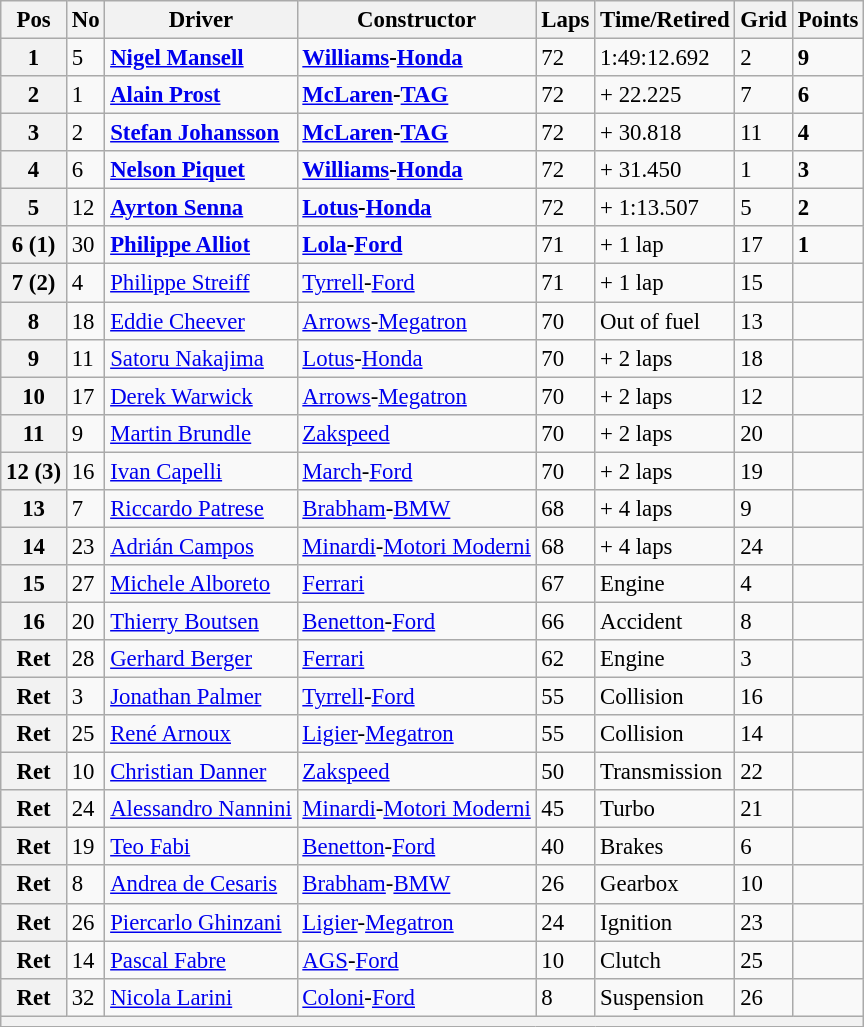<table class="wikitable sortable" style="font-size: 95%;">
<tr>
<th>Pos</th>
<th>No</th>
<th>Driver</th>
<th>Constructor</th>
<th>Laps</th>
<th>Time/Retired</th>
<th>Grid</th>
<th>Points</th>
</tr>
<tr>
<th>1</th>
<td>5</td>
<td> <strong><a href='#'>Nigel Mansell</a></strong></td>
<td><strong><a href='#'>Williams</a>-<a href='#'>Honda</a></strong></td>
<td>72</td>
<td>1:49:12.692</td>
<td>2</td>
<td><strong>9</strong></td>
</tr>
<tr>
<th>2</th>
<td>1</td>
<td> <strong><a href='#'>Alain Prost</a></strong></td>
<td><strong><a href='#'>McLaren</a>-<a href='#'>TAG</a></strong></td>
<td>72</td>
<td>+ 22.225</td>
<td>7</td>
<td><strong>6</strong></td>
</tr>
<tr>
<th>3</th>
<td>2</td>
<td> <strong><a href='#'>Stefan Johansson</a></strong></td>
<td><strong><a href='#'>McLaren</a>-<a href='#'>TAG</a></strong></td>
<td>72</td>
<td>+ 30.818</td>
<td>11</td>
<td><strong>4</strong></td>
</tr>
<tr>
<th>4</th>
<td>6</td>
<td> <strong><a href='#'>Nelson Piquet</a></strong></td>
<td><strong><a href='#'>Williams</a>-<a href='#'>Honda</a></strong></td>
<td>72</td>
<td>+ 31.450</td>
<td>1</td>
<td><strong>3</strong></td>
</tr>
<tr>
<th>5</th>
<td>12</td>
<td> <strong><a href='#'>Ayrton Senna</a></strong></td>
<td><strong><a href='#'>Lotus</a>-<a href='#'>Honda</a></strong></td>
<td>72</td>
<td>+ 1:13.507</td>
<td>5</td>
<td><strong>2</strong></td>
</tr>
<tr>
<th>6 (1)</th>
<td>30</td>
<td> <strong><a href='#'>Philippe Alliot</a></strong></td>
<td><strong><a href='#'>Lola</a>-<a href='#'>Ford</a></strong></td>
<td>71</td>
<td>+ 1 lap</td>
<td>17</td>
<td><strong>1</strong></td>
</tr>
<tr>
<th>7 (2)</th>
<td>4</td>
<td> <a href='#'>Philippe Streiff</a></td>
<td><a href='#'>Tyrrell</a>-<a href='#'>Ford</a></td>
<td>71</td>
<td>+ 1 lap</td>
<td>15</td>
<td> </td>
</tr>
<tr>
<th>8</th>
<td>18</td>
<td> <a href='#'>Eddie Cheever</a></td>
<td><a href='#'>Arrows</a>-<a href='#'>Megatron</a></td>
<td>70</td>
<td>Out of fuel</td>
<td>13</td>
<td> </td>
</tr>
<tr>
<th>9</th>
<td>11</td>
<td> <a href='#'>Satoru Nakajima</a></td>
<td><a href='#'>Lotus</a>-<a href='#'>Honda</a></td>
<td>70</td>
<td>+ 2 laps</td>
<td>18</td>
<td> </td>
</tr>
<tr>
<th>10</th>
<td>17</td>
<td> <a href='#'>Derek Warwick</a></td>
<td><a href='#'>Arrows</a>-<a href='#'>Megatron</a></td>
<td>70</td>
<td>+ 2 laps</td>
<td>12</td>
<td> </td>
</tr>
<tr>
<th>11</th>
<td>9</td>
<td> <a href='#'>Martin Brundle</a></td>
<td><a href='#'>Zakspeed</a></td>
<td>70</td>
<td>+ 2 laps</td>
<td>20</td>
<td> </td>
</tr>
<tr>
<th>12 (3)</th>
<td>16</td>
<td> <a href='#'>Ivan Capelli</a></td>
<td><a href='#'>March</a>-<a href='#'>Ford</a></td>
<td>70</td>
<td>+ 2 laps</td>
<td>19</td>
<td> </td>
</tr>
<tr>
<th>13</th>
<td>7</td>
<td> <a href='#'>Riccardo Patrese</a></td>
<td><a href='#'>Brabham</a>-<a href='#'>BMW</a></td>
<td>68</td>
<td>+ 4 laps</td>
<td>9</td>
<td> </td>
</tr>
<tr>
<th>14</th>
<td>23</td>
<td> <a href='#'>Adrián Campos</a></td>
<td><a href='#'>Minardi</a>-<a href='#'>Motori Moderni</a></td>
<td>68</td>
<td>+ 4 laps</td>
<td>24</td>
<td> </td>
</tr>
<tr>
<th>15</th>
<td>27</td>
<td> <a href='#'>Michele Alboreto</a></td>
<td><a href='#'>Ferrari</a></td>
<td>67</td>
<td>Engine</td>
<td>4</td>
<td> </td>
</tr>
<tr>
<th>16</th>
<td>20</td>
<td> <a href='#'>Thierry Boutsen</a></td>
<td><a href='#'>Benetton</a>-<a href='#'>Ford</a></td>
<td>66</td>
<td>Accident</td>
<td>8</td>
<td> </td>
</tr>
<tr>
<th>Ret</th>
<td>28</td>
<td> <a href='#'>Gerhard Berger</a></td>
<td><a href='#'>Ferrari</a></td>
<td>62</td>
<td>Engine</td>
<td>3</td>
<td> </td>
</tr>
<tr>
<th>Ret</th>
<td>3</td>
<td> <a href='#'>Jonathan Palmer</a></td>
<td><a href='#'>Tyrrell</a>-<a href='#'>Ford</a></td>
<td>55</td>
<td>Collision</td>
<td>16</td>
<td> </td>
</tr>
<tr>
<th>Ret</th>
<td>25</td>
<td> <a href='#'>René Arnoux</a></td>
<td><a href='#'>Ligier</a>-<a href='#'>Megatron</a></td>
<td>55</td>
<td>Collision</td>
<td>14</td>
<td> </td>
</tr>
<tr>
<th>Ret</th>
<td>10</td>
<td> <a href='#'>Christian Danner</a></td>
<td><a href='#'>Zakspeed</a></td>
<td>50</td>
<td>Transmission</td>
<td>22</td>
<td> </td>
</tr>
<tr>
<th>Ret</th>
<td>24</td>
<td> <a href='#'>Alessandro Nannini</a></td>
<td><a href='#'>Minardi</a>-<a href='#'>Motori Moderni</a></td>
<td>45</td>
<td>Turbo</td>
<td>21</td>
<td> </td>
</tr>
<tr>
<th>Ret</th>
<td>19</td>
<td> <a href='#'>Teo Fabi</a></td>
<td><a href='#'>Benetton</a>-<a href='#'>Ford</a></td>
<td>40</td>
<td>Brakes</td>
<td>6</td>
<td> </td>
</tr>
<tr>
<th>Ret</th>
<td>8</td>
<td> <a href='#'>Andrea de Cesaris</a></td>
<td><a href='#'>Brabham</a>-<a href='#'>BMW</a></td>
<td>26</td>
<td>Gearbox</td>
<td>10</td>
<td> </td>
</tr>
<tr>
<th>Ret</th>
<td>26</td>
<td> <a href='#'>Piercarlo Ghinzani</a></td>
<td><a href='#'>Ligier</a>-<a href='#'>Megatron</a></td>
<td>24</td>
<td>Ignition</td>
<td>23</td>
<td> </td>
</tr>
<tr>
<th>Ret</th>
<td>14</td>
<td> <a href='#'>Pascal Fabre</a></td>
<td><a href='#'>AGS</a>-<a href='#'>Ford</a></td>
<td>10</td>
<td>Clutch</td>
<td>25</td>
<td> </td>
</tr>
<tr>
<th>Ret</th>
<td>32</td>
<td> <a href='#'>Nicola Larini</a></td>
<td><a href='#'>Coloni</a>-<a href='#'>Ford</a></td>
<td>8</td>
<td>Suspension</td>
<td>26</td>
<td> </td>
</tr>
<tr>
<th colspan="8"></th>
</tr>
</table>
